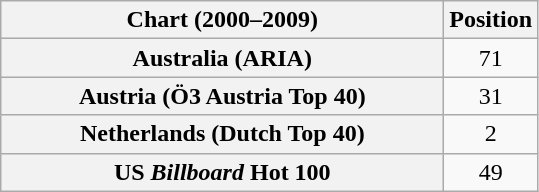<table class="wikitable sortable plainrowheaders" style="text-align:center">
<tr>
<th scope="col" style="width:18em;">Chart (2000–2009)</th>
<th scope="col">Position</th>
</tr>
<tr>
<th scope="row">Australia (ARIA)</th>
<td>71</td>
</tr>
<tr>
<th scope="row">Austria (Ö3 Austria Top 40)</th>
<td>31</td>
</tr>
<tr>
<th scope="row">Netherlands (Dutch Top 40)</th>
<td>2</td>
</tr>
<tr>
<th scope="row">US <em>Billboard</em> Hot 100</th>
<td>49</td>
</tr>
</table>
